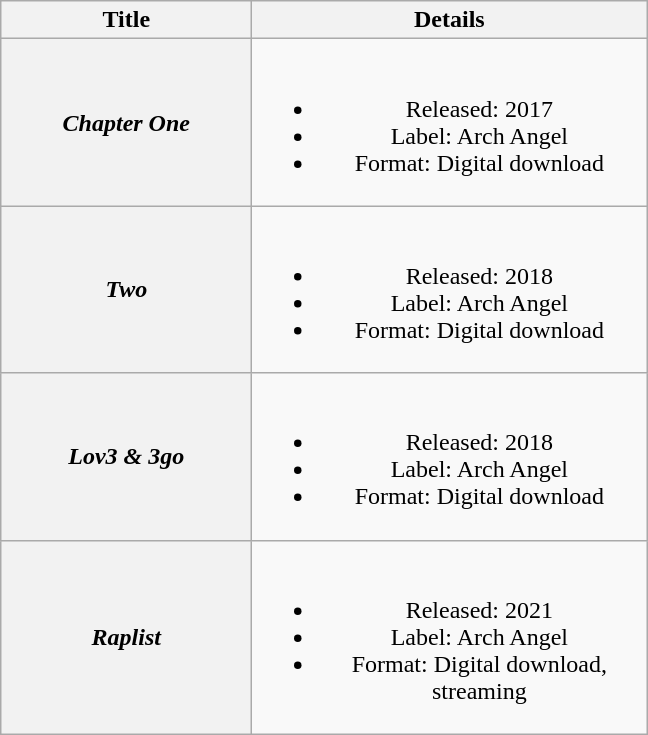<table class="wikitable plainrowheaders" style="text-align:center;">
<tr>
<th scope="col" style="width:10em;">Title</th>
<th scope="col" style="width:16em;">Details</th>
</tr>
<tr>
<th scope="row"><em>Chapter One</em></th>
<td><br><ul><li>Released: 2017</li><li>Label: Arch Angel</li><li>Format: Digital download</li></ul></td>
</tr>
<tr>
<th scope="row"><em>Two</em></th>
<td><br><ul><li>Released: 2018</li><li>Label: Arch Angel</li><li>Format: Digital download</li></ul></td>
</tr>
<tr>
<th scope="row"><em>Lov3 & 3go</em></th>
<td><br><ul><li>Released: 2018</li><li>Label: Arch Angel</li><li>Format: Digital download</li></ul></td>
</tr>
<tr>
<th scope="row"><em>Raplist</em></th>
<td><br><ul><li>Released: 2021</li><li>Label: Arch Angel</li><li>Format: Digital download, streaming</li></ul></td>
</tr>
</table>
